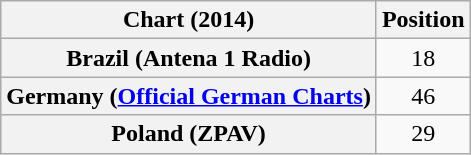<table class="wikitable sortable plainrowheaders">
<tr>
<th>Chart (2014)</th>
<th>Position</th>
</tr>
<tr>
<th scope="row">Brazil (Antena 1 Radio)</th>
<td style="text-align:center;">18</td>
</tr>
<tr>
<th scope="row">Germany (<a href='#'>Official German Charts</a>)</th>
<td style="text-align:center;">46</td>
</tr>
<tr>
<th scope="row">Poland (ZPAV)</th>
<td style="text-align:center;">29</td>
</tr>
</table>
